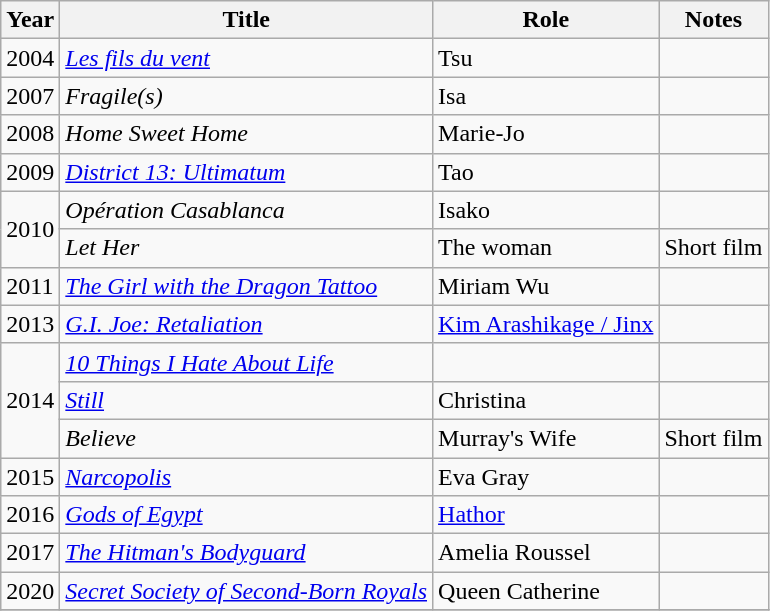<table class="wikitable">
<tr>
<th>Year</th>
<th>Title</th>
<th>Role</th>
<th>Notes</th>
</tr>
<tr>
<td rowspan=1>2004</td>
<td><em><a href='#'>Les fils du vent</a></em></td>
<td>Tsu</td>
<td></td>
</tr>
<tr>
<td rowspan=1>2007</td>
<td><em>Fragile(s)</em></td>
<td>Isa</td>
<td></td>
</tr>
<tr>
<td rowspan=1>2008</td>
<td><em>Home Sweet Home</em></td>
<td>Marie-Jo</td>
<td></td>
</tr>
<tr>
<td rowspan=1>2009</td>
<td><em><a href='#'>District 13: Ultimatum</a></em></td>
<td>Tao</td>
<td></td>
</tr>
<tr>
<td rowspan=2>2010</td>
<td><em>Opération Casablanca</em></td>
<td>Isako</td>
<td></td>
</tr>
<tr>
<td><em>Let Her</em></td>
<td>The woman</td>
<td>Short film</td>
</tr>
<tr>
<td rowspan=1>2011</td>
<td><em><a href='#'>The Girl with the Dragon Tattoo</a></em></td>
<td>Miriam Wu</td>
<td></td>
</tr>
<tr>
<td rowspan=1>2013</td>
<td><em><a href='#'>G.I. Joe: Retaliation</a></em></td>
<td><a href='#'>Kim Arashikage / Jinx</a></td>
<td></td>
</tr>
<tr>
<td rowspan=3>2014</td>
<td><em><a href='#'>10 Things I Hate About Life</a></em></td>
<td></td>
<td></td>
</tr>
<tr>
<td><em><a href='#'>Still</a></em></td>
<td>Christina</td>
<td></td>
</tr>
<tr>
<td><em>Believe</em></td>
<td>Murray's Wife</td>
<td>Short film</td>
</tr>
<tr>
<td rowspan=1>2015</td>
<td><em><a href='#'>Narcopolis</a></em></td>
<td>Eva Gray</td>
<td></td>
</tr>
<tr>
<td rowspan=1>2016</td>
<td><em><a href='#'>Gods of Egypt</a></em></td>
<td><a href='#'>Hathor</a></td>
<td></td>
</tr>
<tr>
<td rowspan=1>2017</td>
<td><em><a href='#'>The Hitman's Bodyguard</a></em></td>
<td>Amelia Roussel</td>
<td></td>
</tr>
<tr>
<td>2020</td>
<td><em><a href='#'>Secret Society of Second-Born Royals</a></em></td>
<td>Queen Catherine</td>
<td></td>
</tr>
<tr>
</tr>
</table>
